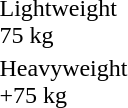<table>
<tr>
<td>Lightweight<br>75 kg</td>
<td></td>
<td></td>
<td></td>
</tr>
<tr>
<td>Heavyweight<br>+75 kg</td>
<td></td>
<td></td>
<td></td>
</tr>
</table>
